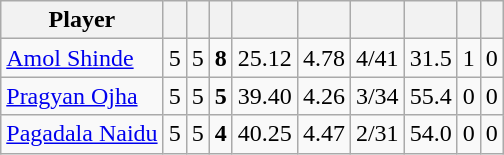<table class="wikitable sortable" style="text-align: center;">
<tr>
<th class="unsortable">Player</th>
<th></th>
<th></th>
<th></th>
<th></th>
<th></th>
<th></th>
<th></th>
<th></th>
<th></th>
</tr>
<tr>
<td style="text-align:left"><a href='#'>Amol Shinde</a></td>
<td style="text-align:left">5</td>
<td>5</td>
<td><strong>8</strong></td>
<td>25.12</td>
<td>4.78</td>
<td>4/41</td>
<td>31.5</td>
<td>1</td>
<td>0</td>
</tr>
<tr>
<td style="text-align:left"><a href='#'>Pragyan Ojha</a></td>
<td style="text-align:left">5</td>
<td>5</td>
<td><strong>5</strong></td>
<td>39.40</td>
<td>4.26</td>
<td>3/34</td>
<td>55.4</td>
<td>0</td>
<td>0</td>
</tr>
<tr>
<td style="text-align:left"><a href='#'>Pagadala Naidu</a></td>
<td style="text-align:left">5</td>
<td>5</td>
<td><strong>4</strong></td>
<td>40.25</td>
<td>4.47</td>
<td>2/31</td>
<td>54.0</td>
<td>0</td>
<td>0</td>
</tr>
</table>
